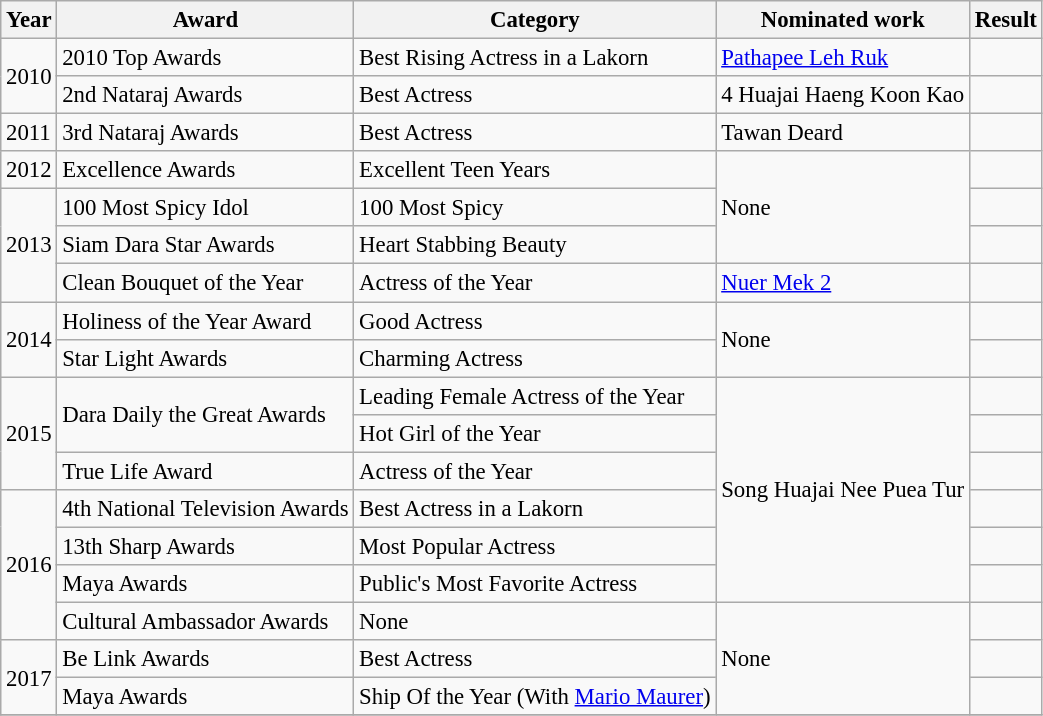<table class="wikitable" style="font-size: 95%;">
<tr>
<th>Year</th>
<th>Award</th>
<th>Category</th>
<th>Nominated work</th>
<th>Result</th>
</tr>
<tr>
<td rowspan="2">2010</td>
<td>2010 Top Awards</td>
<td>Best Rising Actress in a Lakorn</td>
<td><a href='#'>Pathapee Leh Ruk</a></td>
<td></td>
</tr>
<tr>
<td>2nd Nataraj Awards</td>
<td>Best Actress</td>
<td>4 Huajai Haeng Koon Kao</td>
<td></td>
</tr>
<tr>
<td>2011</td>
<td>3rd Nataraj Awards</td>
<td>Best Actress</td>
<td>Tawan Deard</td>
<td></td>
</tr>
<tr>
<td>2012</td>
<td>Excellence Awards</td>
<td>Excellent Teen Years</td>
<td rowspan="3">None</td>
<td></td>
</tr>
<tr>
<td rowspan="3">2013</td>
<td>100 Most Spicy Idol</td>
<td>100 Most Spicy</td>
<td></td>
</tr>
<tr>
<td>Siam Dara Star Awards</td>
<td>Heart Stabbing Beauty</td>
<td></td>
</tr>
<tr>
<td>Clean Bouquet of the Year</td>
<td>Actress of the Year</td>
<td><a href='#'>Nuer Mek 2</a></td>
<td></td>
</tr>
<tr>
<td rowspan="2">2014</td>
<td>Holiness of the Year Award</td>
<td>Good Actress</td>
<td rowspan="2">None</td>
<td></td>
</tr>
<tr>
<td>Star Light Awards</td>
<td>Charming Actress</td>
<td></td>
</tr>
<tr>
<td rowspan="3">2015</td>
<td rowspan="2">Dara Daily the Great Awards</td>
<td>Leading Female Actress of the Year</td>
<td rowspan="6">Song Huajai Nee Puea Tur</td>
<td></td>
</tr>
<tr>
<td>Hot Girl of the Year</td>
<td></td>
</tr>
<tr>
<td>True Life Award</td>
<td>Actress of the Year</td>
<td></td>
</tr>
<tr>
<td rowspan="4">2016</td>
<td>4th National Television Awards</td>
<td>Best Actress in a Lakorn</td>
<td></td>
</tr>
<tr>
<td>13th Sharp Awards</td>
<td>Most Popular Actress</td>
<td></td>
</tr>
<tr>
<td>Maya Awards</td>
<td>Public's Most Favorite Actress</td>
<td></td>
</tr>
<tr>
<td>Cultural Ambassador Awards</td>
<td>None</td>
<td rowspan="3">None</td>
<td></td>
</tr>
<tr>
<td rowspan="2">2017</td>
<td>Be Link Awards</td>
<td>Best Actress</td>
<td></td>
</tr>
<tr>
<td>Maya Awards</td>
<td>Ship Of the Year (With <a href='#'>Mario Maurer</a>)</td>
<td></td>
</tr>
<tr>
</tr>
</table>
